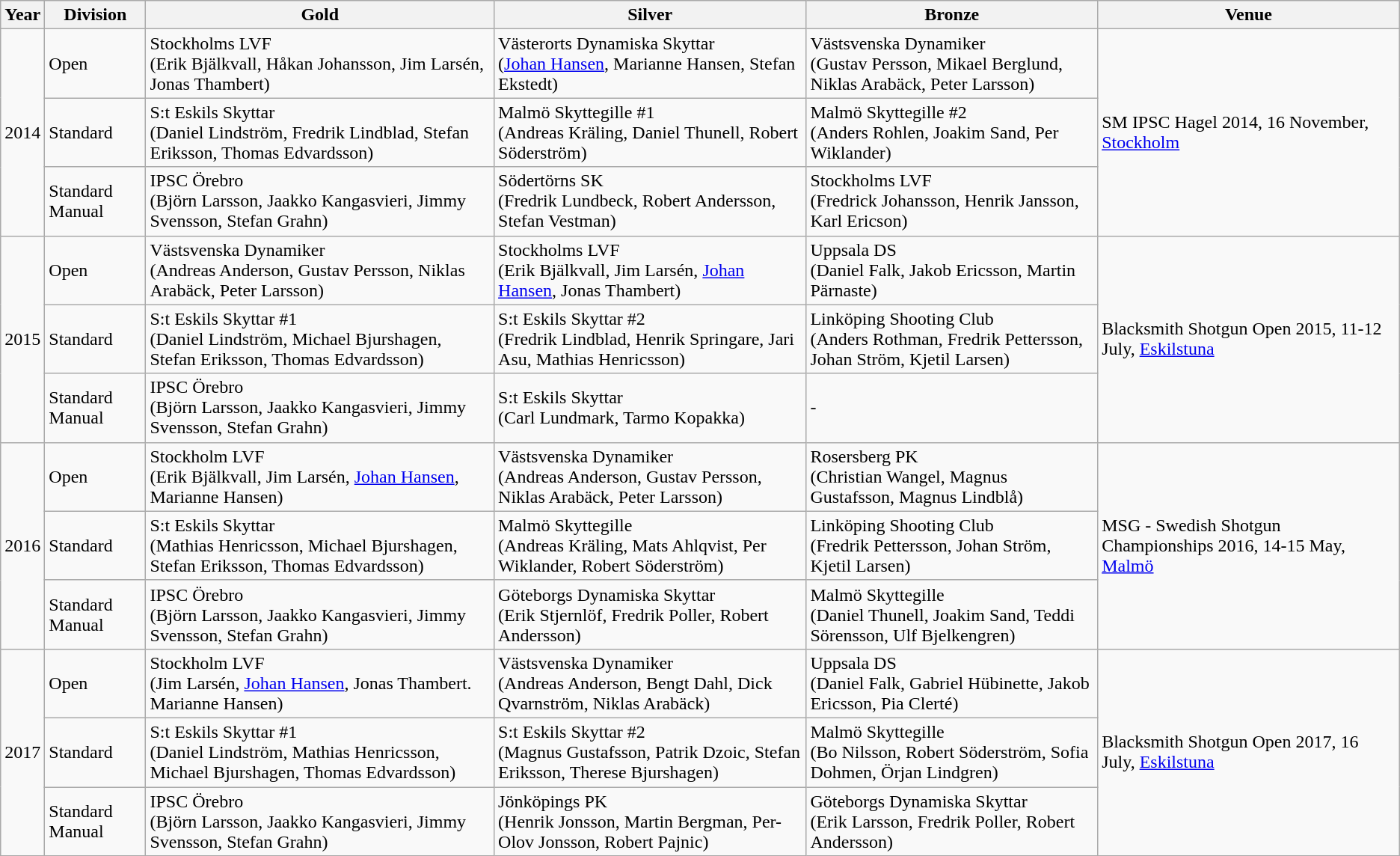<table class="wikitable sortable" style="text-align: left;">
<tr>
<th>Year</th>
<th>Division</th>
<th> Gold</th>
<th> Silver</th>
<th> Bronze</th>
<th>Venue</th>
</tr>
<tr>
<td rowspan="3">2014</td>
<td>Open</td>
<td>Stockholms LVF<br>(Erik Bjälkvall, Håkan Johansson, Jim Larsén, Jonas Thambert)</td>
<td>Västerorts Dynamiska Skyttar<br>(<a href='#'>Johan Hansen</a>, Marianne Hansen, Stefan Ekstedt)</td>
<td>Västsvenska Dynamiker<br>(Gustav Persson, Mikael Berglund, Niklas Arabäck, Peter Larsson)</td>
<td rowspan="3">SM IPSC Hagel 2014, 16 November, <a href='#'>Stockholm</a></td>
</tr>
<tr>
<td>Standard</td>
<td>S:t Eskils Skyttar<br>(Daniel Lindström, Fredrik Lindblad, Stefan Eriksson, Thomas Edvardsson)</td>
<td>Malmö Skyttegille #1<br>(Andreas Kräling, Daniel Thunell, Robert Söderström)</td>
<td>Malmö Skyttegille #2<br>(Anders Rohlen, Joakim Sand, Per Wiklander)</td>
</tr>
<tr>
<td>Standard Manual</td>
<td>IPSC Örebro<br>(Björn Larsson, Jaakko Kangasvieri, Jimmy Svensson, Stefan Grahn)</td>
<td>Södertörns SK<br>(Fredrik Lundbeck, Robert Andersson,  Stefan Vestman)</td>
<td>Stockholms LVF<br>(Fredrick Johansson, Henrik Jansson, Karl Ericson)</td>
</tr>
<tr>
<td rowspan="3">2015</td>
<td>Open</td>
<td>Västsvenska Dynamiker<br>(Andreas Anderson, Gustav Persson, Niklas Arabäck, Peter Larsson)</td>
<td>Stockholms LVF<br>(Erik Bjälkvall, Jim Larsén, <a href='#'>Johan Hansen</a>, Jonas Thambert)</td>
<td>Uppsala DS<br>(Daniel Falk, Jakob Ericsson, Martin Pärnaste)</td>
<td rowspan="3">Blacksmith Shotgun Open 2015, 11-12 July, <a href='#'>Eskilstuna</a></td>
</tr>
<tr>
<td>Standard</td>
<td>S:t Eskils Skyttar #1<br>(Daniel Lindström, Michael Bjurshagen, Stefan Eriksson, Thomas Edvardsson)</td>
<td>S:t Eskils Skyttar #2<br>(Fredrik Lindblad, Henrik Springare, Jari Asu, Mathias Henricsson)</td>
<td>Linköping Shooting Club<br>(Anders Rothman, Fredrik Pettersson, Johan Ström, Kjetil Larsen)</td>
</tr>
<tr>
<td>Standard Manual</td>
<td>IPSC Örebro<br>(Björn Larsson, Jaakko Kangasvieri, Jimmy Svensson, Stefan Grahn)</td>
<td>S:t Eskils Skyttar<br>(Carl Lundmark, Tarmo Kopakka)</td>
<td>-</td>
</tr>
<tr>
<td rowspan="3">2016</td>
<td>Open</td>
<td>Stockholm LVF<br>(Erik Bjälkvall, Jim Larsén, <a href='#'>Johan Hansen</a>, Marianne Hansen)</td>
<td>Västsvenska Dynamiker<br>(Andreas Anderson, Gustav Persson, Niklas Arabäck, Peter Larsson)</td>
<td>Rosersberg PK<br>(Christian Wangel, Magnus Gustafsson, Magnus Lindblå)</td>
<td rowspan="3">MSG - Swedish Shotgun Championships 2016, 14-15 May, <a href='#'>Malmö</a></td>
</tr>
<tr>
<td>Standard</td>
<td>S:t Eskils Skyttar<br>(Mathias Henricsson, Michael Bjurshagen, Stefan Eriksson, Thomas Edvardsson)</td>
<td>Malmö Skyttegille<br>(Andreas Kräling, Mats Ahlqvist, Per Wiklander, Robert Söderström)</td>
<td>Linköping Shooting Club<br>(Fredrik Pettersson, Johan Ström, Kjetil Larsen)</td>
</tr>
<tr>
<td>Standard Manual</td>
<td>IPSC Örebro<br>(Björn Larsson, Jaakko Kangasvieri, Jimmy Svensson, Stefan Grahn)</td>
<td>Göteborgs Dynamiska Skyttar<br>(Erik Stjernlöf, Fredrik Poller, Robert Andersson)</td>
<td>Malmö Skyttegille<br>(Daniel Thunell, Joakim Sand, Teddi Sörensson,  Ulf Bjelkengren)</td>
</tr>
<tr>
<td rowspan="3">2017</td>
<td>Open</td>
<td>Stockholm LVF<br>(Jim Larsén, <a href='#'>Johan Hansen</a>, Jonas Thambert. Marianne Hansen)</td>
<td>Västsvenska Dynamiker<br>(Andreas Anderson, Bengt Dahl, Dick Qvarnström, Niklas Arabäck)</td>
<td>Uppsala DS<br>(Daniel Falk, Gabriel Hübinette, Jakob Ericsson, Pia Clerté)</td>
<td rowspan="3">Blacksmith Shotgun Open 2017, 16 July, <a href='#'>Eskilstuna</a></td>
</tr>
<tr>
<td>Standard</td>
<td>S:t Eskils Skyttar #1<br>(Daniel Lindström, Mathias Henricsson, Michael Bjurshagen, Thomas Edvardsson)</td>
<td>S:t Eskils Skyttar #2<br>(Magnus Gustafsson, Patrik Dzoic, Stefan Eriksson, Therese Bjurshagen)</td>
<td>Malmö Skyttegille<br>(Bo Nilsson, Robert Söderström, Sofia Dohmen, Örjan Lindgren)</td>
</tr>
<tr>
<td>Standard Manual</td>
<td>IPSC Örebro<br>(Björn Larsson, Jaakko Kangasvieri, Jimmy Svensson, Stefan Grahn)</td>
<td>Jönköpings PK<br>(Henrik Jonsson, Martin Bergman, Per-Olov Jonsson, Robert Pajnic)</td>
<td>Göteborgs Dynamiska Skyttar<br>(Erik Larsson, Fredrik Poller, Robert Andersson)</td>
</tr>
</table>
